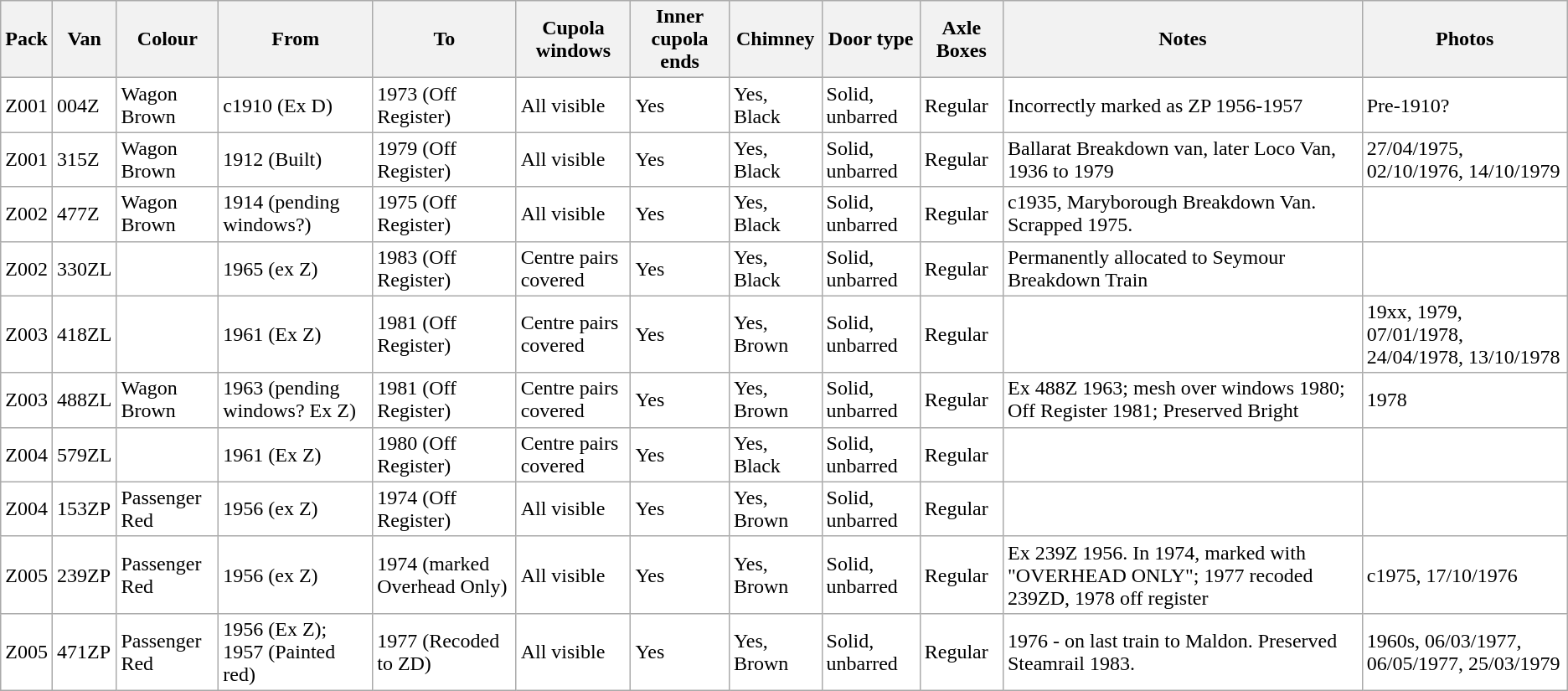<table class="wikitable sortable mw-collapsible mw-collapsed">
<tr bgcolor="#FFFFFF">
<th>Pack</th>
<th>Van</th>
<th>Colour</th>
<th>From</th>
<th>To</th>
<th>Cupola windows</th>
<th>Inner cupola ends</th>
<th>Chimney</th>
<th>Door type</th>
<th>Axle Boxes</th>
<th>Notes</th>
<th>Photos</th>
</tr>
<tr bgcolor="#FFFFFF">
<td>Z001</td>
<td>004Z</td>
<td>Wagon Brown</td>
<td>c1910 (Ex D)</td>
<td>1973 (Off Register)</td>
<td>All visible</td>
<td>Yes</td>
<td>Yes, Black</td>
<td>Solid, unbarred</td>
<td>Regular</td>
<td>Incorrectly marked as ZP 1956-1957</td>
<td>Pre-1910?</td>
</tr>
<tr bgcolor="#FFFFFF">
<td>Z001</td>
<td>315Z</td>
<td>Wagon Brown</td>
<td>1912 (Built)</td>
<td>1979 (Off Register)</td>
<td>All visible</td>
<td>Yes</td>
<td>Yes, Black</td>
<td>Solid, unbarred</td>
<td>Regular</td>
<td>Ballarat Breakdown van, later Loco Van, 1936 to 1979</td>
<td>27/04/1975, 02/10/1976, 14/10/1979</td>
</tr>
<tr bgcolor="#FFFFFF">
<td>Z002</td>
<td>477Z</td>
<td>Wagon Brown</td>
<td>1914 (pending windows?)</td>
<td>1975 (Off Register)</td>
<td>All visible</td>
<td>Yes</td>
<td>Yes, Black</td>
<td>Solid, unbarred</td>
<td>Regular</td>
<td>c1935, Maryborough Breakdown Van. Scrapped 1975.</td>
<td></td>
</tr>
<tr bgcolor="#FFFFFF">
<td>Z002</td>
<td>330ZL</td>
<td></td>
<td>1965 (ex Z)</td>
<td>1983 (Off Register)</td>
<td>Centre pairs covered</td>
<td>Yes</td>
<td>Yes, Black</td>
<td>Solid, unbarred</td>
<td>Regular</td>
<td>Permanently allocated to Seymour Breakdown Train</td>
<td></td>
</tr>
<tr bgcolor="#FFFFFF">
<td>Z003</td>
<td>418ZL</td>
<td></td>
<td>1961 (Ex Z)</td>
<td>1981 (Off Register)</td>
<td>Centre pairs covered</td>
<td>Yes</td>
<td>Yes, Brown</td>
<td>Solid, unbarred</td>
<td>Regular</td>
<td></td>
<td>19xx, 1979, 07/01/1978, 24/04/1978, 13/10/1978</td>
</tr>
<tr bgcolor="#FFFFFF">
<td>Z003</td>
<td>488ZL</td>
<td>Wagon Brown</td>
<td>1963 (pending windows? Ex Z)</td>
<td>1981 (Off Register)</td>
<td>Centre pairs covered</td>
<td>Yes</td>
<td>Yes, Brown</td>
<td>Solid, unbarred</td>
<td>Regular</td>
<td>Ex 488Z 1963; mesh over windows 1980; Off Register 1981; Preserved Bright</td>
<td>1978</td>
</tr>
<tr bgcolor="#FFFFFF">
<td>Z004</td>
<td>579ZL</td>
<td></td>
<td>1961 (Ex Z)</td>
<td>1980 (Off Register)</td>
<td>Centre pairs covered</td>
<td>Yes</td>
<td>Yes, Black</td>
<td>Solid, unbarred</td>
<td>Regular</td>
<td></td>
<td></td>
</tr>
<tr bgcolor="#FFFFFF">
<td>Z004</td>
<td>153ZP</td>
<td>Passenger Red</td>
<td>1956 (ex Z)</td>
<td>1974 (Off Register)</td>
<td>All visible</td>
<td>Yes</td>
<td>Yes, Brown</td>
<td>Solid, unbarred</td>
<td>Regular</td>
<td></td>
<td></td>
</tr>
<tr bgcolor="#FFFFFF">
<td>Z005</td>
<td>239ZP</td>
<td>Passenger Red</td>
<td>1956 (ex Z)</td>
<td>1974 (marked Overhead Only)</td>
<td>All visible</td>
<td>Yes</td>
<td>Yes, Brown</td>
<td>Solid, unbarred</td>
<td>Regular</td>
<td>Ex 239Z 1956. In 1974, marked with "OVERHEAD ONLY"; 1977 recoded 239ZD, 1978 off register</td>
<td>c1975, 17/10/1976</td>
</tr>
<tr bgcolor="#FFFFFF">
<td>Z005</td>
<td>471ZP</td>
<td>Passenger Red</td>
<td>1956 (Ex Z); 1957 (Painted red)</td>
<td>1977 (Recoded to ZD)</td>
<td>All visible</td>
<td>Yes</td>
<td>Yes, Brown</td>
<td>Solid, unbarred</td>
<td>Regular</td>
<td>1976 - on last train to Maldon. Preserved Steamrail 1983.</td>
<td>1960s, 06/03/1977, 06/05/1977, 25/03/1979</td>
</tr>
</table>
